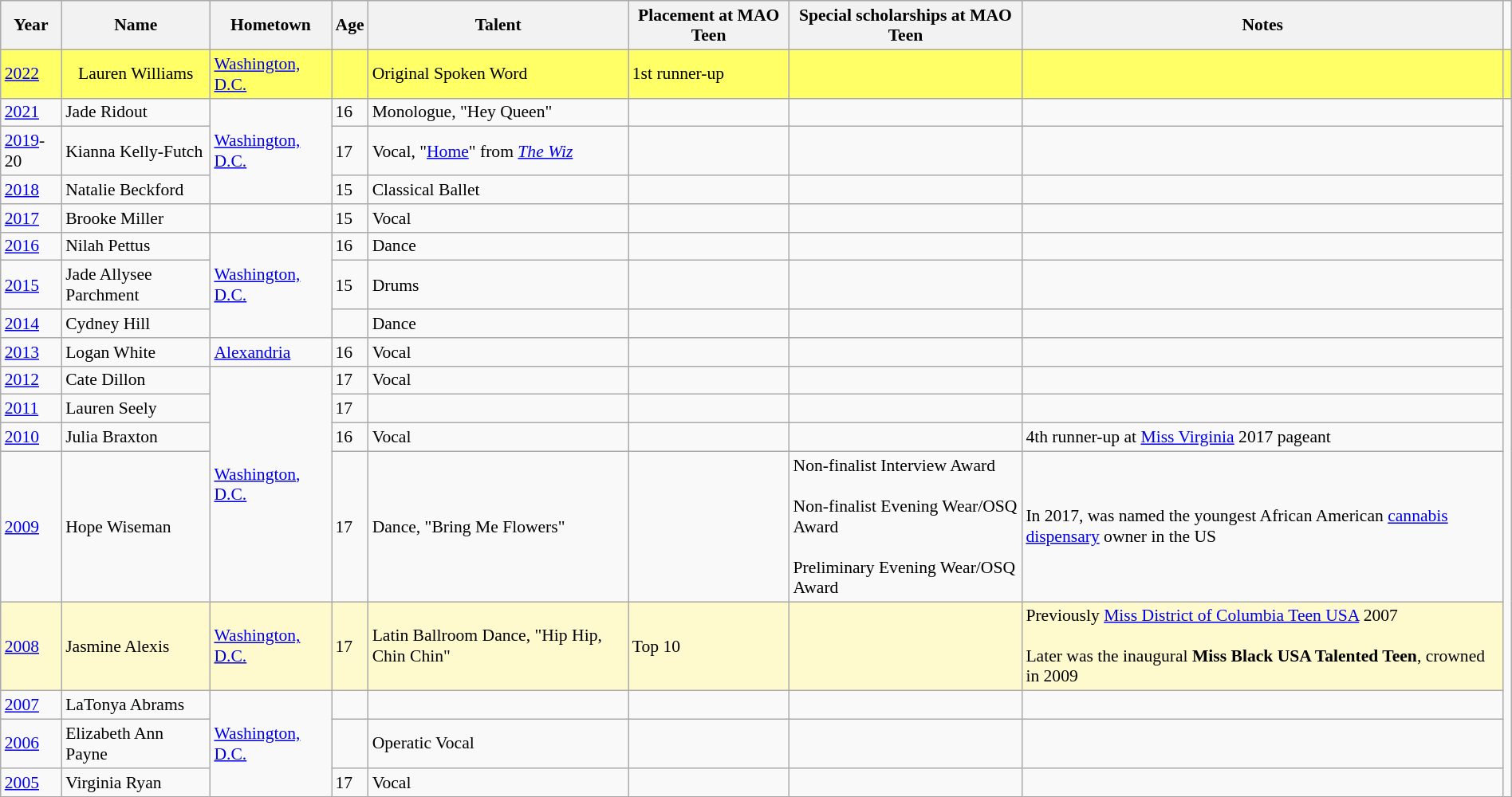<table class="wikitable sortable"style="width:100%; font-size:90%;">
<tr bgcolor="#efefef">
<th>Year</th>
<th>Name</th>
<th>Hometown</th>
<th>Age</th>
<th>Talent</th>
<th>Placement at MAO Teen</th>
<th>Special scholarships at MAO Teen</th>
<th>Notes</th>
</tr>
<tr style="background-color:#FFFF66;">
<td><a href='#'>2022</a></td>
<td align="center">Lauren Williams</td>
<td><a href='#'>Washington, D.C.</a></td>
<td></td>
<td>Original Spoken Word</td>
<td>1st runner-up</td>
<td></td>
<td></td>
<td></td>
</tr>
<tr>
<td><a href='#'>2021</a></td>
<td>Jade Ridout</td>
<td rowspan=3><a href='#'>Washington, D.C.</a></td>
<td>16</td>
<td>Monologue, "Hey Queen"</td>
<td></td>
<td></td>
<td></td>
</tr>
<tr>
<td><a href='#'>2019</a>-20</td>
<td>Kianna Kelly-Futch</td>
<td>17</td>
<td>Vocal, "<a href='#'>Home</a>" from <em><a href='#'>The Wiz</a></em></td>
<td></td>
<td></td>
<td></td>
</tr>
<tr>
<td><a href='#'>2018</a></td>
<td>Natalie Beckford</td>
<td>15</td>
<td>Classical Ballet</td>
<td></td>
<td></td>
<td></td>
</tr>
<tr>
<td><a href='#'>2017</a></td>
<td>Brooke Miller</td>
<td></td>
<td>15</td>
<td>Vocal</td>
<td></td>
<td></td>
<td></td>
</tr>
<tr>
<td><a href='#'>2016</a></td>
<td>Nilah Pettus</td>
<td rowspan="3"><a href='#'>Washington, D.C.</a></td>
<td>16</td>
<td>Dance</td>
<td></td>
<td></td>
<td></td>
</tr>
<tr>
<td><a href='#'>2015</a></td>
<td>Jade Allysee Parchment</td>
<td>15</td>
<td>Drums</td>
<td></td>
<td></td>
<td></td>
</tr>
<tr>
<td><a href='#'>2014</a></td>
<td>Cydney Hill</td>
<td></td>
<td>Dance</td>
<td></td>
<td></td>
<td></td>
</tr>
<tr>
<td><a href='#'>2013</a></td>
<td>Logan White</td>
<td><a href='#'>Alexandria</a></td>
<td>16</td>
<td>Vocal</td>
<td></td>
<td></td>
<td></td>
</tr>
<tr>
<td><a href='#'>2012</a></td>
<td>Cate Dillon</td>
<td rowspan="4"><a href='#'>Washington, D.C.</a></td>
<td>17</td>
<td>Vocal</td>
<td></td>
<td></td>
<td></td>
</tr>
<tr>
<td><a href='#'>2011</a></td>
<td>Lauren Seely</td>
<td>17</td>
<td></td>
<td></td>
<td></td>
<td></td>
</tr>
<tr>
<td><a href='#'>2010</a></td>
<td>Julia Braxton</td>
<td>16</td>
<td>Vocal</td>
<td></td>
<td></td>
<td>4th runner-up at <a href='#'>Miss Virginia</a> 2017 pageant</td>
</tr>
<tr>
<td><a href='#'>2009</a></td>
<td>Hope Wiseman</td>
<td>17</td>
<td>Dance, "Bring Me Flowers"</td>
<td></td>
<td>Non-finalist Interview Award<br><br>Non-finalist Evening Wear/OSQ Award<br><br>Preliminary Evening Wear/OSQ Award</td>
<td>In 2017, was named the youngest African American <a href='#'>cannabis dispensary</a> owner in the US</td>
</tr>
<tr style="background-color:#FFFACD;">
<td><a href='#'>2008</a></td>
<td>Jasmine Alexis</td>
<td><a href='#'>Washington, D.C.</a></td>
<td>17</td>
<td>Latin Ballroom Dance, "Hip Hip, Chin Chin"</td>
<td>Top 10</td>
<td></td>
<td>Previously <a href='#'>Miss District of Columbia Teen USA</a> 2007<br><br>Later was the inaugural <strong>Miss Black USA Talented Teen</strong>, crowned in 2009</td>
</tr>
<tr>
<td><a href='#'>2007</a></td>
<td>LaTonya Abrams</td>
<td rowspan="3"><a href='#'>Washington, D.C.</a></td>
<td></td>
<td></td>
<td></td>
<td></td>
<td></td>
</tr>
<tr>
<td><a href='#'>2006</a></td>
<td>Elizabeth Ann Payne</td>
<td></td>
<td>Operatic Vocal</td>
<td></td>
<td></td>
<td></td>
</tr>
<tr>
<td><a href='#'>2005</a></td>
<td>Virginia Ryan</td>
<td>17</td>
<td>Vocal</td>
<td></td>
<td></td>
<td></td>
</tr>
</table>
